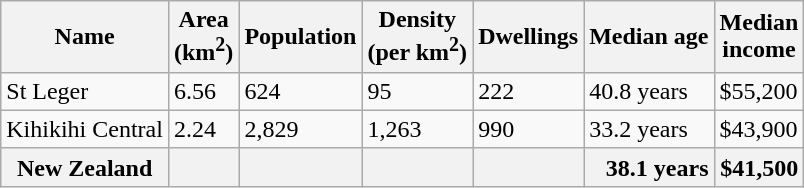<table class="wikitable defaultright col1left">
<tr>
<th>Name</th>
<th>Area<br>(km<sup>2</sup>)</th>
<th>Population</th>
<th>Density<br>(per km<sup>2</sup>)</th>
<th>Dwellings</th>
<th>Median age</th>
<th>Median<br>income</th>
</tr>
<tr>
<td>St Leger</td>
<td>6.56</td>
<td>624</td>
<td>95</td>
<td>222</td>
<td>40.8 years</td>
<td>$55,200</td>
</tr>
<tr>
<td>Kihikihi Central</td>
<td>2.24</td>
<td>2,829</td>
<td>1,263</td>
<td>990</td>
<td>33.2 years</td>
<td>$43,900</td>
</tr>
<tr>
<th>New Zealand</th>
<th></th>
<th></th>
<th></th>
<th></th>
<th style="text-align:right;">38.1 years</th>
<th style="text-align:right;">$41,500</th>
</tr>
</table>
